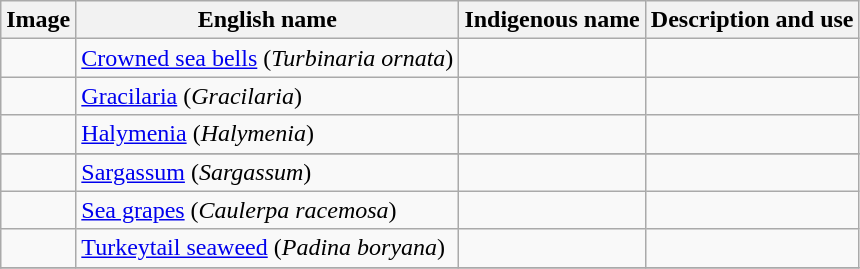<table class="wikitable sortable">
<tr>
<th>Image</th>
<th>English name</th>
<th>Indigenous name</th>
<th>Description and use</th>
</tr>
<tr>
<td></td>
<td><a href='#'>Crowned sea bells</a> (<em>Turbinaria ornata</em>)</td>
<td></td>
<td></td>
</tr>
<tr>
<td></td>
<td><a href='#'>Gracilaria</a> (<em>Gracilaria</em>)</td>
<td></td>
<td></td>
</tr>
<tr>
<td></td>
<td><a href='#'>Halymenia</a> (<em>Halymenia</em>)</td>
<td></td>
<td></td>
</tr>
<tr>
</tr>
<tr>
<td></td>
<td><a href='#'>Sargassum</a> (<em>Sargassum</em>)</td>
<td></td>
<td></td>
</tr>
<tr>
<td></td>
<td><a href='#'>Sea grapes</a> (<em>Caulerpa racemosa</em>)</td>
<td></td>
<td></td>
</tr>
<tr>
<td></td>
<td><a href='#'>Turkeytail seaweed</a> (<em>Padina boryana</em>)</td>
<td></td>
<td></td>
</tr>
<tr>
</tr>
</table>
